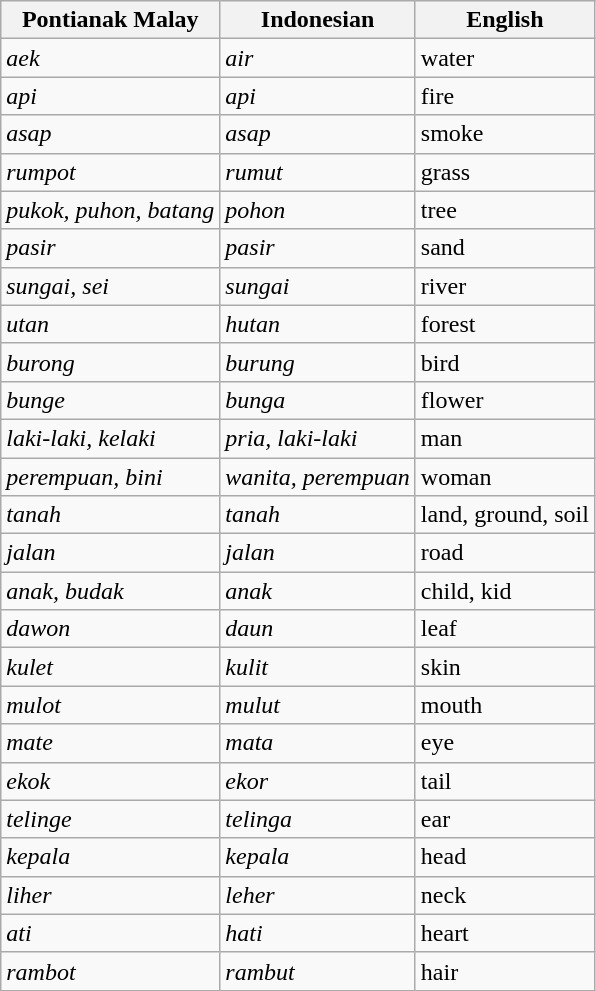<table class="wikitable">
<tr>
<th>Pontianak Malay</th>
<th>Indonesian</th>
<th>English</th>
</tr>
<tr>
<td><em>aek</em></td>
<td><em>air</em></td>
<td>water</td>
</tr>
<tr>
<td><em>api</em></td>
<td><em>api</em></td>
<td>fire</td>
</tr>
<tr>
<td><em>asap</em></td>
<td><em>asap</em></td>
<td>smoke</td>
</tr>
<tr>
<td><em>rumpot</em></td>
<td><em>rumut</em></td>
<td>grass</td>
</tr>
<tr>
<td><em>pukok, puhon, batang</em></td>
<td><em>pohon</em></td>
<td>tree</td>
</tr>
<tr>
<td><em>pasir</em></td>
<td><em>pasir</em></td>
<td>sand</td>
</tr>
<tr>
<td><em>sungai, sei</em></td>
<td><em>sungai</em></td>
<td>river</td>
</tr>
<tr>
<td><em>utan</em></td>
<td><em>hutan</em></td>
<td>forest</td>
</tr>
<tr>
<td><em>burong</em></td>
<td><em>burung</em></td>
<td>bird</td>
</tr>
<tr>
<td><em>bunge</em></td>
<td><em>bunga</em></td>
<td>flower</td>
</tr>
<tr>
<td><em>laki-laki, kelaki</em></td>
<td><em>pria, laki-laki</em></td>
<td>man</td>
</tr>
<tr>
<td><em>perempuan, bini</em></td>
<td><em>wanita, perempuan</em></td>
<td>woman</td>
</tr>
<tr>
<td><em>tanah</em></td>
<td><em>tanah</em></td>
<td>land, ground, soil</td>
</tr>
<tr>
<td><em>jalan</em></td>
<td><em>jalan</em></td>
<td>road</td>
</tr>
<tr>
<td><em>anak, budak</em></td>
<td><em>anak</em></td>
<td>child, kid</td>
</tr>
<tr>
<td><em>dawon</em></td>
<td><em>daun</em></td>
<td>leaf</td>
</tr>
<tr>
<td><em>kulet</em></td>
<td><em>kulit</em></td>
<td>skin</td>
</tr>
<tr>
<td><em>mulot</em></td>
<td><em>mulut</em></td>
<td>mouth</td>
</tr>
<tr>
<td><em>mate</em></td>
<td><em>mata</em></td>
<td>eye</td>
</tr>
<tr>
<td><em>ekok</em></td>
<td><em>ekor</em></td>
<td>tail</td>
</tr>
<tr>
<td><em>telinge</em></td>
<td><em>telinga</em></td>
<td>ear</td>
</tr>
<tr>
<td><em>kepala</em></td>
<td><em>kepala</em></td>
<td>head</td>
</tr>
<tr>
<td><em>liher</em></td>
<td><em>leher</em></td>
<td>neck</td>
</tr>
<tr>
<td><em>ati</em></td>
<td><em>hati</em></td>
<td>heart</td>
</tr>
<tr>
<td><em>rambot</em></td>
<td><em>rambut</em></td>
<td>hair</td>
</tr>
</table>
